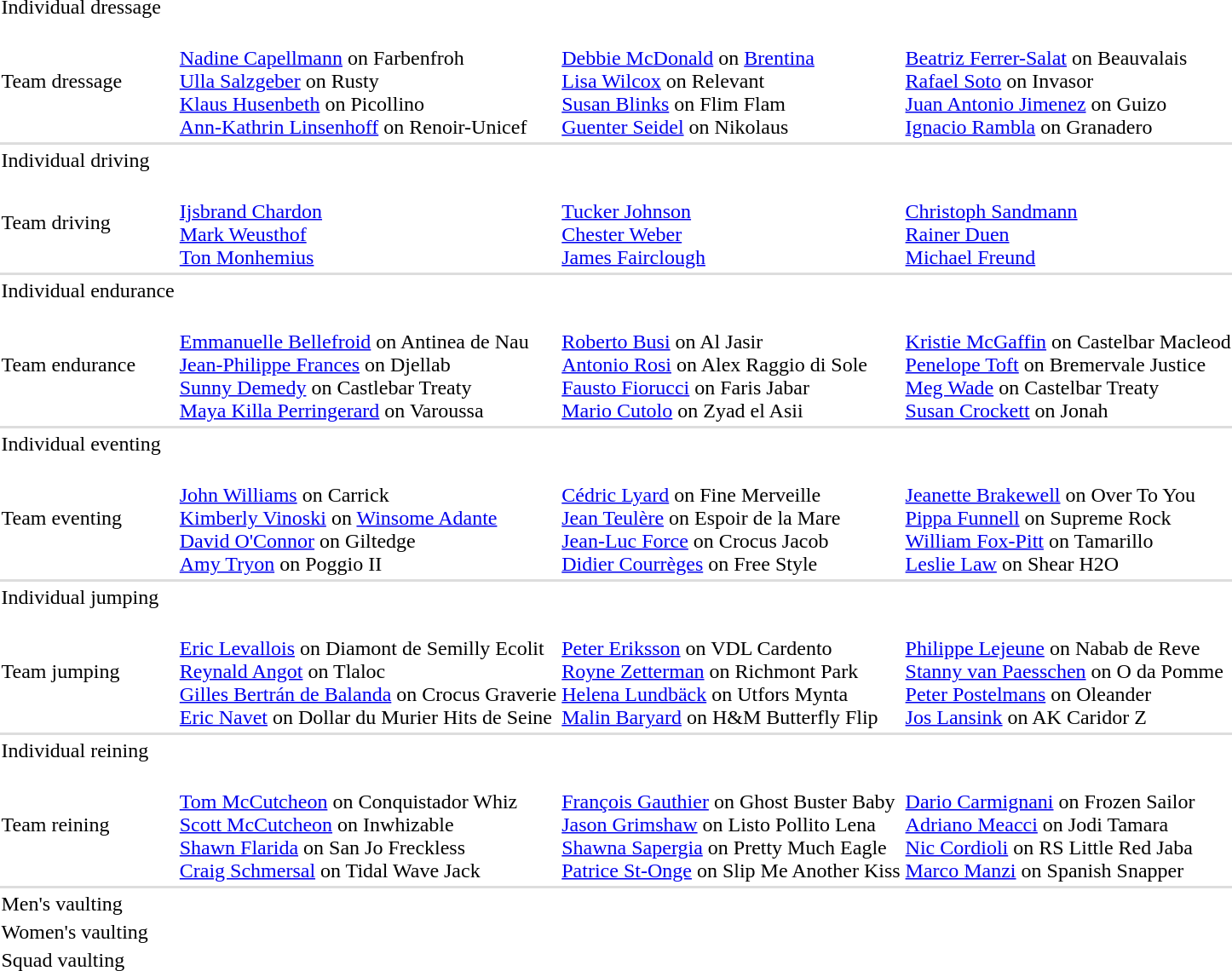<table>
<tr>
<td>Individual dressage<br></td>
<td></td>
<td></td>
<td></td>
</tr>
<tr>
<td>Team dressage<br></td>
<td><br><a href='#'>Nadine Capellmann</a> on Farbenfroh<br><a href='#'>Ulla Salzgeber</a> on Rusty<br><a href='#'>Klaus Husenbeth</a> on Picollino<br><a href='#'>Ann-Kathrin Linsenhoff</a> on Renoir-Unicef</td>
<td><br><a href='#'>Debbie McDonald</a> on <a href='#'>Brentina</a><br><a href='#'>Lisa Wilcox</a> on Relevant<br><a href='#'>Susan Blinks</a> on Flim Flam<br><a href='#'>Guenter Seidel</a> on Nikolaus</td>
<td><br><a href='#'>Beatriz Ferrer-Salat</a> on Beauvalais<br><a href='#'>Rafael Soto</a> on Invasor<br><a href='#'>Juan Antonio Jimenez</a> on Guizo<br><a href='#'>Ignacio Rambla</a> on Granadero</td>
</tr>
<tr bgcolor=#DDDDDD>
<td colspan=7></td>
</tr>
<tr>
<td>Individual driving<br></td>
<td></td>
<td></td>
<td></td>
</tr>
<tr>
<td>Team driving<br></td>
<td><br><a href='#'>Ijsbrand Chardon</a><br><a href='#'>Mark Weusthof</a><br><a href='#'>Ton Monhemius</a></td>
<td><br><a href='#'>Tucker Johnson</a><br><a href='#'>Chester Weber</a><br><a href='#'>James Fairclough</a></td>
<td><br><a href='#'>Christoph Sandmann</a><br><a href='#'>Rainer Duen</a><br><a href='#'>Michael Freund</a></td>
</tr>
<tr bgcolor=#DDDDDD>
<td colspan=7></td>
</tr>
<tr>
<td>Individual endurance<br></td>
<td></td>
<td></td>
<td></td>
</tr>
<tr>
<td>Team endurance<br></td>
<td><br><a href='#'>Emmanuelle Bellefroid</a> on Antinea de Nau<br><a href='#'>Jean-Philippe Frances</a> on Djellab<br><a href='#'>Sunny Demedy</a> on Castlebar Treaty<br><a href='#'>Maya Killa Perringerard</a> on Varoussa</td>
<td><br><a href='#'>Roberto Busi</a> on Al Jasir<br><a href='#'>Antonio Rosi</a> on Alex Raggio di Sole<br><a href='#'>Fausto Fiorucci</a> on Faris Jabar<br><a href='#'>Mario Cutolo</a> on Zyad el Asii</td>
<td><br><a href='#'>Kristie McGaffin</a> on Castelbar Macleod<br><a href='#'>Penelope Toft</a> on Bremervale Justice<br><a href='#'>Meg Wade</a> on Castelbar Treaty<br><a href='#'>Susan Crockett</a> on Jonah</td>
</tr>
<tr bgcolor=#DDDDDD>
<td colspan=7></td>
</tr>
<tr>
<td>Individual eventing<br></td>
<td></td>
<td></td>
<td></td>
</tr>
<tr>
<td>Team eventing<br></td>
<td><br><a href='#'>John Williams</a> on Carrick<br><a href='#'>Kimberly Vinoski</a> on <a href='#'>Winsome Adante</a><br><a href='#'>David O'Connor</a> on Giltedge<br><a href='#'>Amy Tryon</a> on Poggio II</td>
<td><br><a href='#'>Cédric Lyard</a> on Fine Merveille<br><a href='#'>Jean Teulère</a> on Espoir de la Mare<br><a href='#'>Jean-Luc Force</a> on Crocus Jacob<br><a href='#'>Didier Courrèges</a> on Free Style</td>
<td><br><a href='#'>Jeanette Brakewell</a> on Over To You<br><a href='#'>Pippa Funnell</a> on Supreme Rock<br><a href='#'>William Fox-Pitt</a> on Tamarillo<br><a href='#'>Leslie Law</a> on Shear H2O</td>
</tr>
<tr bgcolor=#DDDDDD>
<td colspan=7></td>
</tr>
<tr>
<td>Individual jumping<br></td>
<td></td>
<td></td>
<td></td>
</tr>
<tr>
<td>Team jumping<br></td>
<td><br><a href='#'>Eric Levallois</a> on Diamont de Semilly Ecolit<br><a href='#'>Reynald Angot</a> on Tlaloc<br><a href='#'>Gilles Bertrán de Balanda</a> on Crocus Graverie<br><a href='#'>Eric Navet</a> on Dollar du Murier Hits de Seine</td>
<td><br><a href='#'>Peter Eriksson</a> on VDL Cardento<br><a href='#'>Royne Zetterman</a> on Richmont Park<br><a href='#'>Helena Lundbäck</a> on Utfors Mynta<br><a href='#'>Malin Baryard</a> on H&M Butterfly Flip</td>
<td><br><a href='#'>Philippe Lejeune</a> on Nabab de Reve<br><a href='#'>Stanny van Paesschen</a> on O da Pomme<br><a href='#'>Peter Postelmans</a> on Oleander<br><a href='#'>Jos Lansink</a> on AK Caridor Z</td>
</tr>
<tr bgcolor=#DDDDDD>
<td colspan=7></td>
</tr>
<tr>
<td>Individual reining<br></td>
<td></td>
<td></td>
<td></td>
</tr>
<tr>
<td>Team reining<br></td>
<td><br><a href='#'>Tom McCutcheon</a> on Conquistador Whiz<br><a href='#'>Scott McCutcheon</a> on Inwhizable<br><a href='#'>Shawn Flarida</a> on San Jo Freckless<br><a href='#'>Craig Schmersal</a> on Tidal Wave Jack</td>
<td><br><a href='#'>François Gauthier</a> on Ghost Buster Baby<br><a href='#'>Jason Grimshaw</a> on Listo Pollito Lena<br><a href='#'>Shawna Sapergia</a> on Pretty Much Eagle<br><a href='#'>Patrice St-Onge</a> on Slip Me Another Kiss</td>
<td><br><a href='#'>Dario Carmignani</a> on Frozen Sailor<br><a href='#'>Adriano Meacci</a> on Jodi Tamara<br><a href='#'>Nic Cordioli</a> on RS Little Red Jaba<br><a href='#'>Marco Manzi</a> on Spanish Snapper</td>
</tr>
<tr bgcolor=#DDDDDD>
<td colspan=7></td>
</tr>
<tr>
<td>Men's vaulting<br></td>
<td></td>
<td></td>
<td></td>
</tr>
<tr>
<td>Women's vaulting<br></td>
<td></td>
<td></td>
<td></td>
</tr>
<tr>
<td>Squad vaulting<br></td>
<td></td>
<td></td>
<td></td>
</tr>
</table>
